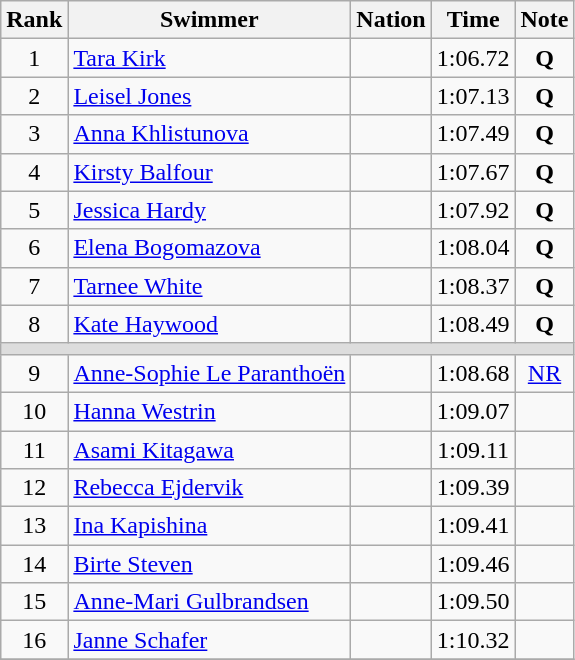<table class="wikitable" style="text-align:center">
<tr>
<th>Rank</th>
<th>Swimmer</th>
<th>Nation</th>
<th>Time</th>
<th>Note</th>
</tr>
<tr>
<td>1</td>
<td align=left><a href='#'>Tara Kirk</a></td>
<td align=left></td>
<td>1:06.72</td>
<td><strong>Q</strong></td>
</tr>
<tr>
<td>2</td>
<td align=left><a href='#'>Leisel Jones</a></td>
<td align=left></td>
<td>1:07.13</td>
<td><strong>Q</strong></td>
</tr>
<tr>
<td>3</td>
<td align=left><a href='#'>Anna Khlistunova</a></td>
<td align=left></td>
<td>1:07.49</td>
<td><strong>Q</strong></td>
</tr>
<tr>
<td>4</td>
<td align=left><a href='#'>Kirsty Balfour</a></td>
<td align=left></td>
<td>1:07.67</td>
<td><strong>Q</strong></td>
</tr>
<tr>
<td>5</td>
<td align=left><a href='#'>Jessica Hardy</a></td>
<td align=left></td>
<td>1:07.92</td>
<td><strong>Q</strong></td>
</tr>
<tr>
<td>6</td>
<td align=left><a href='#'>Elena Bogomazova</a></td>
<td align=left></td>
<td>1:08.04</td>
<td><strong>Q</strong></td>
</tr>
<tr>
<td>7</td>
<td align=left><a href='#'>Tarnee White</a></td>
<td align=left></td>
<td>1:08.37</td>
<td><strong>Q</strong></td>
</tr>
<tr>
<td>8</td>
<td align=left><a href='#'>Kate Haywood</a></td>
<td align=left></td>
<td>1:08.49</td>
<td><strong>Q</strong></td>
</tr>
<tr bgcolor=#DDDDDD>
<td colspan=5></td>
</tr>
<tr>
<td>9</td>
<td align=left><a href='#'>Anne-Sophie Le Paranthoën</a></td>
<td align=left></td>
<td>1:08.68</td>
<td><a href='#'>NR</a></td>
</tr>
<tr>
<td>10</td>
<td align=left><a href='#'>Hanna Westrin</a></td>
<td align=left></td>
<td>1:09.07</td>
<td></td>
</tr>
<tr>
<td>11</td>
<td align=left><a href='#'>Asami Kitagawa</a></td>
<td align=left></td>
<td>1:09.11</td>
<td></td>
</tr>
<tr>
<td>12</td>
<td align=left><a href='#'>Rebecca Ejdervik</a></td>
<td align=left></td>
<td>1:09.39</td>
<td></td>
</tr>
<tr>
<td>13</td>
<td align=left><a href='#'>Ina Kapishina</a></td>
<td align=left></td>
<td>1:09.41</td>
<td></td>
</tr>
<tr>
<td>14</td>
<td align=left><a href='#'>Birte Steven</a></td>
<td align=left></td>
<td>1:09.46</td>
<td></td>
</tr>
<tr>
<td>15</td>
<td align=left><a href='#'>Anne-Mari Gulbrandsen</a></td>
<td align=left></td>
<td>1:09.50</td>
<td></td>
</tr>
<tr>
<td>16</td>
<td align=left><a href='#'>Janne Schafer</a></td>
<td align=left></td>
<td>1:10.32</td>
<td></td>
</tr>
<tr>
</tr>
</table>
